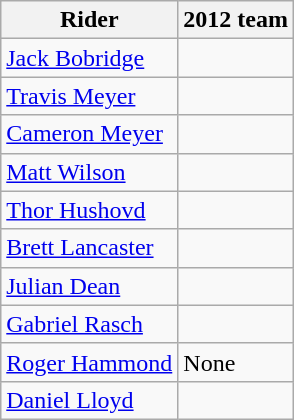<table class="wikitable">
<tr>
<th>Rider</th>
<th>2012 team</th>
</tr>
<tr>
<td><a href='#'>Jack Bobridge</a></td>
<td></td>
</tr>
<tr>
<td><a href='#'>Travis Meyer</a></td>
<td></td>
</tr>
<tr>
<td><a href='#'>Cameron Meyer</a></td>
<td></td>
</tr>
<tr>
<td><a href='#'>Matt Wilson</a></td>
<td></td>
</tr>
<tr>
<td><a href='#'>Thor Hushovd</a></td>
<td></td>
</tr>
<tr>
<td><a href='#'>Brett Lancaster</a></td>
<td></td>
</tr>
<tr>
<td><a href='#'>Julian Dean</a></td>
<td></td>
</tr>
<tr>
<td><a href='#'>Gabriel Rasch</a></td>
<td></td>
</tr>
<tr>
<td><a href='#'>Roger Hammond</a></td>
<td>None</td>
</tr>
<tr>
<td><a href='#'>Daniel Lloyd</a></td>
<td></td>
</tr>
</table>
